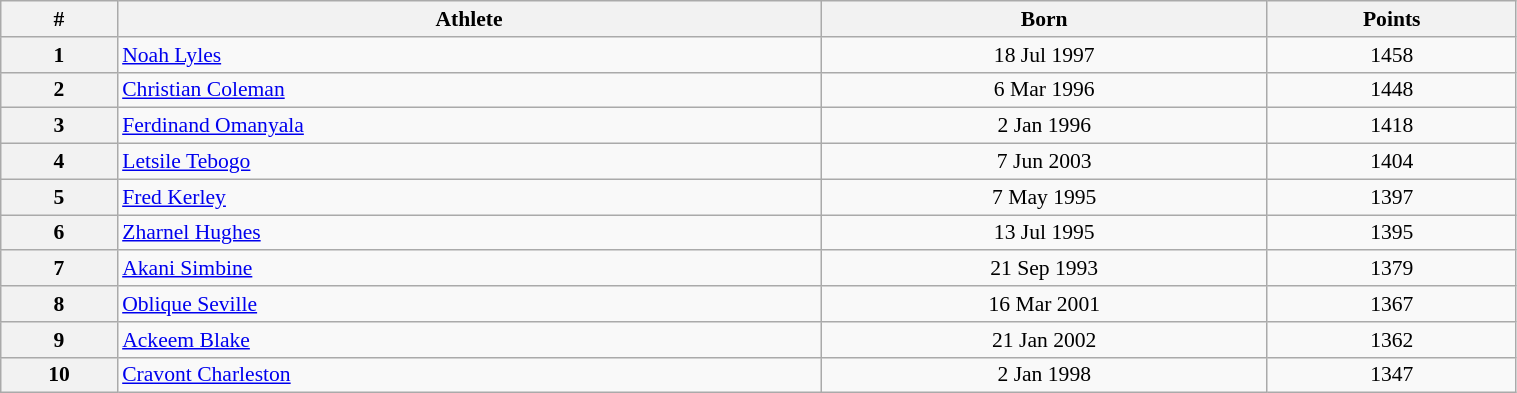<table class="wikitable" width=80% style="font-size:90%; text-align:center;">
<tr>
<th>#</th>
<th>Athlete</th>
<th>Born</th>
<th>Points</th>
</tr>
<tr>
<th>1</th>
<td align=left> <a href='#'>Noah Lyles</a></td>
<td>18 Jul 1997</td>
<td>1458</td>
</tr>
<tr>
<th>2</th>
<td align=left> <a href='#'>Christian Coleman</a></td>
<td>6 Mar 1996</td>
<td>1448</td>
</tr>
<tr>
<th>3</th>
<td align=left> <a href='#'>Ferdinand Omanyala</a></td>
<td>2 Jan 1996</td>
<td>1418</td>
</tr>
<tr>
<th>4</th>
<td align=left> <a href='#'>Letsile Tebogo</a></td>
<td>7 Jun 2003</td>
<td>1404</td>
</tr>
<tr>
<th>5</th>
<td align=left> <a href='#'>Fred Kerley</a></td>
<td>7 May 1995</td>
<td>1397</td>
</tr>
<tr>
<th>6</th>
<td align=left> <a href='#'>Zharnel Hughes</a></td>
<td>13 Jul 1995</td>
<td>1395</td>
</tr>
<tr>
<th>7</th>
<td align=left> <a href='#'>Akani Simbine</a></td>
<td>21 Sep 1993</td>
<td>1379</td>
</tr>
<tr>
<th>8</th>
<td align=left> <a href='#'>Oblique Seville</a></td>
<td>16 Mar 2001</td>
<td>1367</td>
</tr>
<tr>
<th>9</th>
<td align=left> <a href='#'>Ackeem Blake</a></td>
<td>21 Jan 2002</td>
<td>1362</td>
</tr>
<tr>
<th>10</th>
<td align=left> <a href='#'>Cravont Charleston</a></td>
<td>2 Jan 1998</td>
<td>1347</td>
</tr>
</table>
